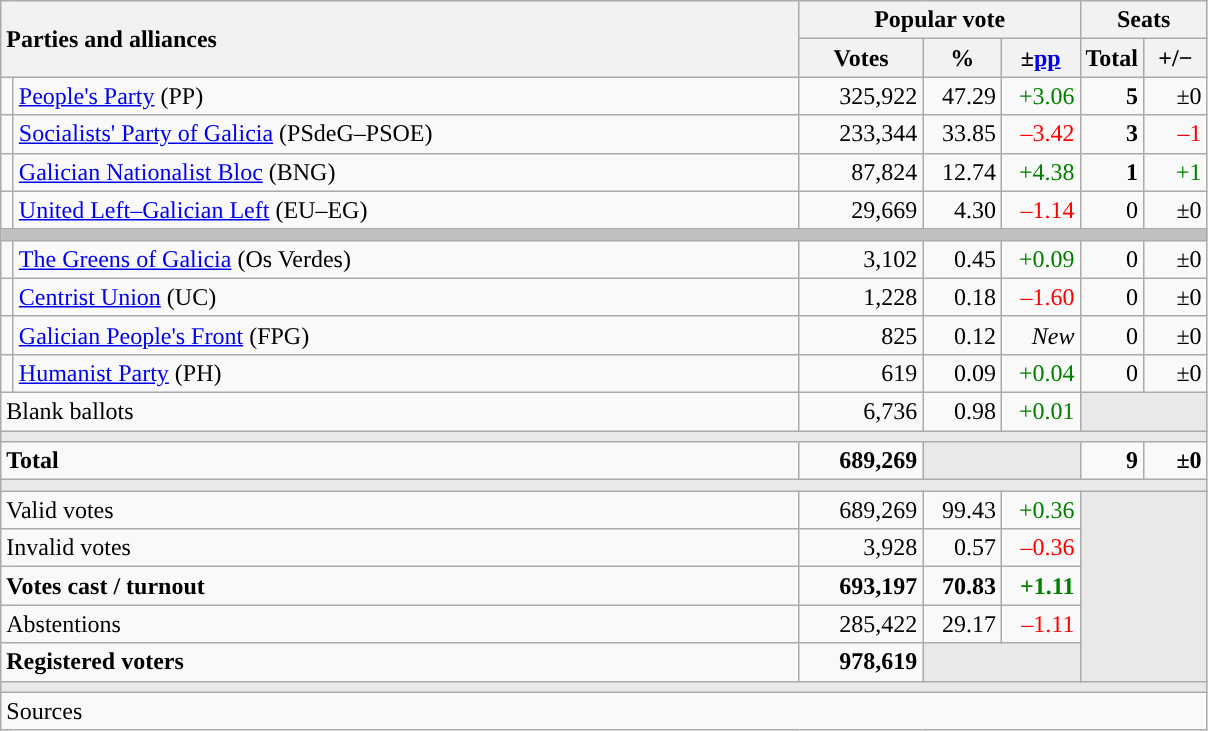<table class="wikitable" style="text-align:right;">
<tr>
<th style="text-align:left;" rowspan="2" colspan="2" width="525">Parties and alliances</th>
<th colspan="3">Popular vote</th>
<th colspan="2">Seats</th>
</tr>
<tr>
<th width="75">Votes</th>
<th width="45">%</th>
<th width="45">±<a href='#'>pp</a></th>
<th width="35">Total</th>
<th width="35">+/−</th>
</tr>
<tr>
<td width="1" style="color:inherit;background:"></td>
<td align="left"><a href='#'>People's Party</a> (PP)</td>
<td>325,922</td>
<td>47.29</td>
<td style="color:green;">+3.06</td>
<td><strong>5</strong></td>
<td>±0</td>
</tr>
<tr>
<td style="color:inherit;background:"></td>
<td align="left"><a href='#'>Socialists' Party of Galicia</a> (PSdeG–PSOE)</td>
<td>233,344</td>
<td>33.85</td>
<td style="color:red;">–3.42</td>
<td><strong>3</strong></td>
<td style="color:red;">–1</td>
</tr>
<tr>
<td style="color:inherit;background:"></td>
<td align="left"><a href='#'>Galician Nationalist Bloc</a> (BNG)</td>
<td>87,824</td>
<td>12.74</td>
<td style="color:green;">+4.38</td>
<td><strong>1</strong></td>
<td style="color:green;">+1</td>
</tr>
<tr>
<td style="color:inherit;background:"></td>
<td align="left"><a href='#'>United Left–Galician Left</a> (EU–EG)</td>
<td>29,669</td>
<td>4.30</td>
<td style="color:red;">–1.14</td>
<td>0</td>
<td>±0</td>
</tr>
<tr>
<td colspan="7" bgcolor="#C0C0C0"></td>
</tr>
<tr>
<td style="color:inherit;background:"></td>
<td align="left"><a href='#'>The Greens of Galicia</a> (Os Verdes)</td>
<td>3,102</td>
<td>0.45</td>
<td style="color:green;">+0.09</td>
<td>0</td>
<td>±0</td>
</tr>
<tr>
<td style="color:inherit;background:"></td>
<td align="left"><a href='#'>Centrist Union</a> (UC)</td>
<td>1,228</td>
<td>0.18</td>
<td style="color:red;">–1.60</td>
<td>0</td>
<td>±0</td>
</tr>
<tr>
<td style="color:inherit;background:"></td>
<td align="left"><a href='#'>Galician People's Front</a> (FPG)</td>
<td>825</td>
<td>0.12</td>
<td><em>New</em></td>
<td>0</td>
<td>±0</td>
</tr>
<tr>
<td style="color:inherit;background:"></td>
<td align="left"><a href='#'>Humanist Party</a> (PH)</td>
<td>619</td>
<td>0.09</td>
<td style="color:green;">+0.04</td>
<td>0</td>
<td>±0</td>
</tr>
<tr>
<td align="left" colspan="2">Blank ballots</td>
<td>6,736</td>
<td>0.98</td>
<td style="color:green;">+0.01</td>
<td bgcolor="#E9E9E9" colspan="2"></td>
</tr>
<tr>
<td colspan="7" bgcolor="#E9E9E9"></td>
</tr>
<tr style="font-weight:bold;">
<td align="left" colspan="2">Total</td>
<td>689,269</td>
<td bgcolor="#E9E9E9" colspan="2"></td>
<td>9</td>
<td>±0</td>
</tr>
<tr>
<td colspan="7" bgcolor="#E9E9E9"></td>
</tr>
<tr>
<td align="left" colspan="2">Valid votes</td>
<td>689,269</td>
<td>99.43</td>
<td style="color:green;">+0.36</td>
<td bgcolor="#E9E9E9" colspan="2" rowspan="5"></td>
</tr>
<tr>
<td align="left" colspan="2">Invalid votes</td>
<td>3,928</td>
<td>0.57</td>
<td style="color:red;">–0.36</td>
</tr>
<tr style="font-weight:bold;">
<td align="left" colspan="2">Votes cast / turnout</td>
<td>693,197</td>
<td>70.83</td>
<td style="color:green;">+1.11</td>
</tr>
<tr>
<td align="left" colspan="2">Abstentions</td>
<td>285,422</td>
<td>29.17</td>
<td style="color:red;">–1.11</td>
</tr>
<tr style="font-weight:bold;">
<td align="left" colspan="2">Registered voters</td>
<td>978,619</td>
<td bgcolor="#E9E9E9" colspan="2"></td>
</tr>
<tr>
<td colspan="7" bgcolor="#E9E9E9"></td>
</tr>
<tr>
<td align="left" colspan="7">Sources</td>
</tr>
</table>
